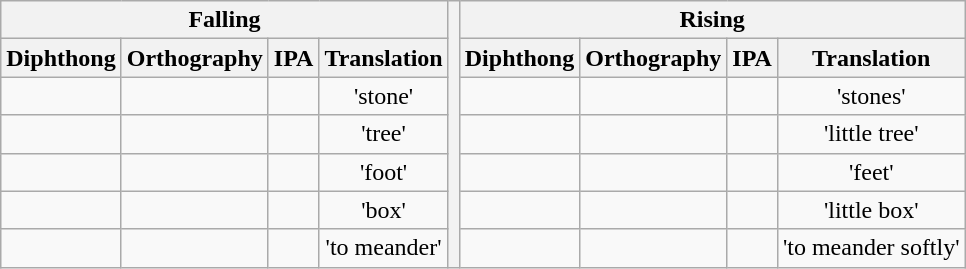<table class="wikitable" style="text-align: center;">
<tr>
<th colspan="4">Falling</th>
<th rowspan="7"></th>
<th colspan="4">Rising</th>
</tr>
<tr>
<th>Diphthong</th>
<th>Orthography</th>
<th>IPA</th>
<th>Translation</th>
<th>Diphthong</th>
<th>Orthography</th>
<th>IPA</th>
<th>Translation</th>
</tr>
<tr>
<td></td>
<td></td>
<td></td>
<td>'stone'</td>
<td></td>
<td></td>
<td></td>
<td>'stones'</td>
</tr>
<tr>
<td></td>
<td></td>
<td></td>
<td>'tree'</td>
<td></td>
<td></td>
<td></td>
<td>'little tree'</td>
</tr>
<tr>
<td></td>
<td></td>
<td></td>
<td>'foot'</td>
<td></td>
<td></td>
<td></td>
<td>'feet'</td>
</tr>
<tr>
<td></td>
<td></td>
<td></td>
<td>'box'</td>
<td></td>
<td></td>
<td></td>
<td>'little box'</td>
</tr>
<tr>
<td></td>
<td></td>
<td></td>
<td>'to meander'</td>
<td></td>
<td></td>
<td></td>
<td>'to meander softly'</td>
</tr>
</table>
